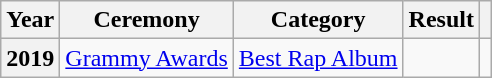<table class="wikitable plainrowheaders" style="border:none; margin:0;">
<tr>
<th scope="col">Year</th>
<th scope="col">Ceremony</th>
<th scope="col">Category</th>
<th scope="col">Result</th>
<th scope="col" class="unsortable"></th>
</tr>
<tr>
<th scope="row">2019</th>
<td><a href='#'>Grammy Awards</a></td>
<td><a href='#'>Best Rap Album</a></td>
<td></td>
<td></td>
</tr>
</table>
